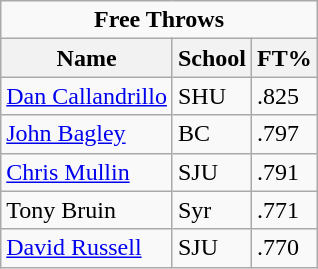<table class="wikitable">
<tr>
<td colspan=3 style="text-align:center;"><strong>Free Throws</strong></td>
</tr>
<tr>
<th>Name</th>
<th>School</th>
<th>FT%</th>
</tr>
<tr>
<td><a href='#'>Dan Callandrillo</a></td>
<td>SHU</td>
<td>.825</td>
</tr>
<tr>
<td><a href='#'>John Bagley</a></td>
<td>BC</td>
<td>.797</td>
</tr>
<tr>
<td><a href='#'>Chris Mullin</a></td>
<td>SJU</td>
<td>.791</td>
</tr>
<tr>
<td>Tony Bruin</td>
<td>Syr</td>
<td>.771</td>
</tr>
<tr>
<td><a href='#'>David Russell</a></td>
<td>SJU</td>
<td>.770</td>
</tr>
</table>
